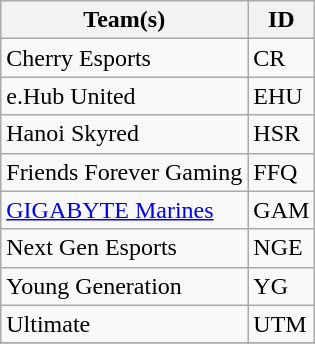<table class="wikitable">
<tr>
<th>Team(s)</th>
<th>ID</th>
</tr>
<tr>
<td> Cherry Esports</td>
<td>CR</td>
</tr>
<tr>
<td> e.Hub United</td>
<td>EHU</td>
</tr>
<tr>
<td> Hanoi Skyred   </td>
<td>HSR</td>
</tr>
<tr>
<td> Friends Forever Gaming</td>
<td>FFQ</td>
</tr>
<tr>
<td> <a href='#'>GIGABYTE Marines</a></td>
<td>GAM</td>
</tr>
<tr>
<td> Next Gen Esports</td>
<td>NGE</td>
</tr>
<tr>
<td> Young Generation</td>
<td>YG</td>
</tr>
<tr>
<td> Ultimate</td>
<td>UTM</td>
</tr>
<tr>
</tr>
</table>
